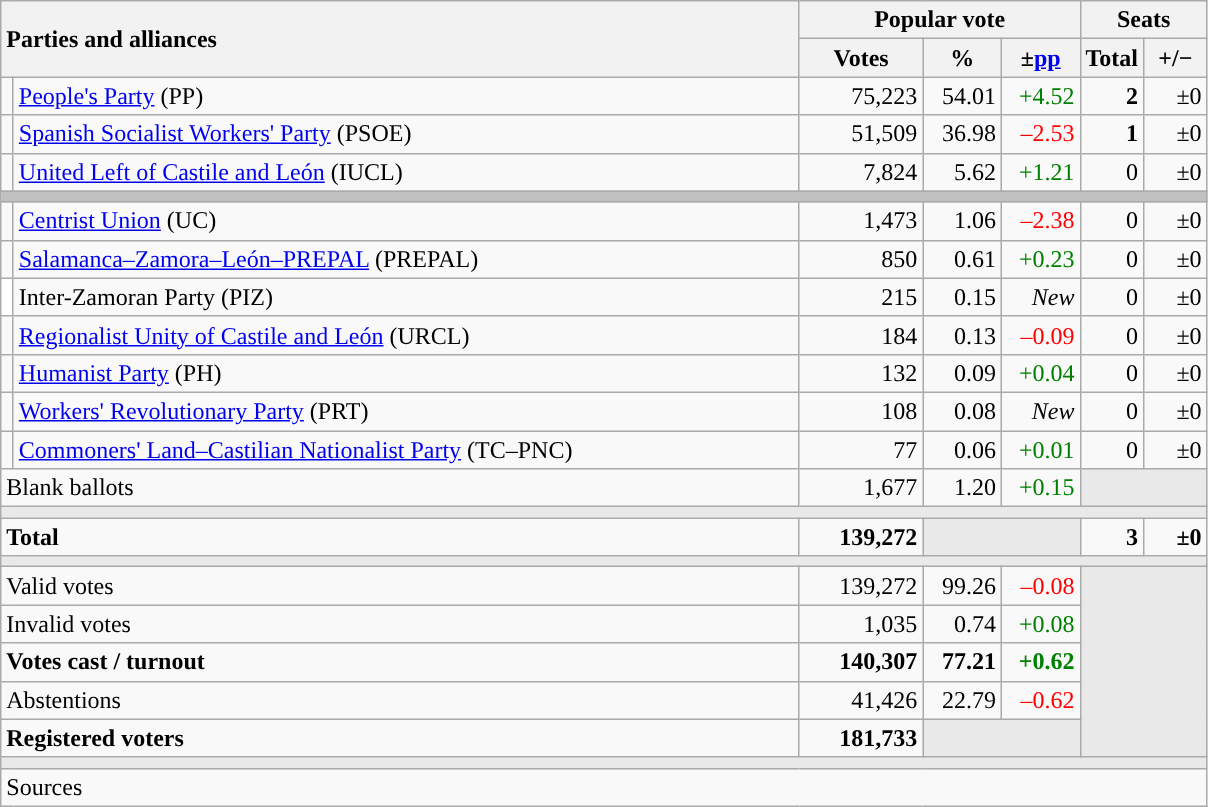<table class="wikitable" style="text-align:right;">
<tr>
<th style="text-align:left;" rowspan="2" colspan="2" width="525">Parties and alliances</th>
<th colspan="3">Popular vote</th>
<th colspan="2">Seats</th>
</tr>
<tr>
<th width="75">Votes</th>
<th width="45">%</th>
<th width="45">±<a href='#'>pp</a></th>
<th width="35">Total</th>
<th width="35">+/−</th>
</tr>
<tr>
<td width="1" style="color:inherit;background:"></td>
<td align="left"><a href='#'>People's Party</a> (PP)</td>
<td>75,223</td>
<td>54.01</td>
<td style="color:green;">+4.52</td>
<td><strong>2</strong></td>
<td>±0</td>
</tr>
<tr>
<td style="color:inherit;background:"></td>
<td align="left"><a href='#'>Spanish Socialist Workers' Party</a> (PSOE)</td>
<td>51,509</td>
<td>36.98</td>
<td style="color:red;">–2.53</td>
<td><strong>1</strong></td>
<td>±0</td>
</tr>
<tr>
<td style="color:inherit;background:"></td>
<td align="left"><a href='#'>United Left of Castile and León</a> (IUCL)</td>
<td>7,824</td>
<td>5.62</td>
<td style="color:green;">+1.21</td>
<td>0</td>
<td>±0</td>
</tr>
<tr>
<td colspan="7" bgcolor="#C0C0C0"></td>
</tr>
<tr>
<td style="color:inherit;background:"></td>
<td align="left"><a href='#'>Centrist Union</a> (UC)</td>
<td>1,473</td>
<td>1.06</td>
<td style="color:red;">–2.38</td>
<td>0</td>
<td>±0</td>
</tr>
<tr>
<td style="color:inherit;background:"></td>
<td align="left"><a href='#'>Salamanca–Zamora–León–PREPAL</a> (PREPAL)</td>
<td>850</td>
<td>0.61</td>
<td style="color:green;">+0.23</td>
<td>0</td>
<td>±0</td>
</tr>
<tr>
<td bgcolor="white"></td>
<td align="left">Inter-Zamoran Party (PIZ)</td>
<td>215</td>
<td>0.15</td>
<td><em>New</em></td>
<td>0</td>
<td>±0</td>
</tr>
<tr>
<td style="color:inherit;background:"></td>
<td align="left"><a href='#'>Regionalist Unity of Castile and León</a> (URCL)</td>
<td>184</td>
<td>0.13</td>
<td style="color:red;">–0.09</td>
<td>0</td>
<td>±0</td>
</tr>
<tr>
<td style="color:inherit;background:"></td>
<td align="left"><a href='#'>Humanist Party</a> (PH)</td>
<td>132</td>
<td>0.09</td>
<td style="color:green;">+0.04</td>
<td>0</td>
<td>±0</td>
</tr>
<tr>
<td style="color:inherit;background:"></td>
<td align="left"><a href='#'>Workers' Revolutionary Party</a> (PRT)</td>
<td>108</td>
<td>0.08</td>
<td><em>New</em></td>
<td>0</td>
<td>±0</td>
</tr>
<tr>
<td style="color:inherit;background:"></td>
<td align="left"><a href='#'>Commoners' Land–Castilian Nationalist Party</a> (TC–PNC)</td>
<td>77</td>
<td>0.06</td>
<td style="color:green;">+0.01</td>
<td>0</td>
<td>±0</td>
</tr>
<tr>
<td align="left" colspan="2">Blank ballots</td>
<td>1,677</td>
<td>1.20</td>
<td style="color:green;">+0.15</td>
<td bgcolor="#E9E9E9" colspan="2"></td>
</tr>
<tr>
<td colspan="7" bgcolor="#E9E9E9"></td>
</tr>
<tr style="font-weight:bold;">
<td align="left" colspan="2">Total</td>
<td>139,272</td>
<td bgcolor="#E9E9E9" colspan="2"></td>
<td>3</td>
<td>±0</td>
</tr>
<tr>
<td colspan="7" bgcolor="#E9E9E9"></td>
</tr>
<tr>
<td align="left" colspan="2">Valid votes</td>
<td>139,272</td>
<td>99.26</td>
<td style="color:red;">–0.08</td>
<td bgcolor="#E9E9E9" colspan="2" rowspan="5"></td>
</tr>
<tr>
<td align="left" colspan="2">Invalid votes</td>
<td>1,035</td>
<td>0.74</td>
<td style="color:green;">+0.08</td>
</tr>
<tr style="font-weight:bold;">
<td align="left" colspan="2">Votes cast / turnout</td>
<td>140,307</td>
<td>77.21</td>
<td style="color:green;">+0.62</td>
</tr>
<tr>
<td align="left" colspan="2">Abstentions</td>
<td>41,426</td>
<td>22.79</td>
<td style="color:red;">–0.62</td>
</tr>
<tr style="font-weight:bold;">
<td align="left" colspan="2">Registered voters</td>
<td>181,733</td>
<td bgcolor="#E9E9E9" colspan="2"></td>
</tr>
<tr>
<td colspan="7" bgcolor="#E9E9E9"></td>
</tr>
<tr>
<td align="left" colspan="7">Sources</td>
</tr>
</table>
